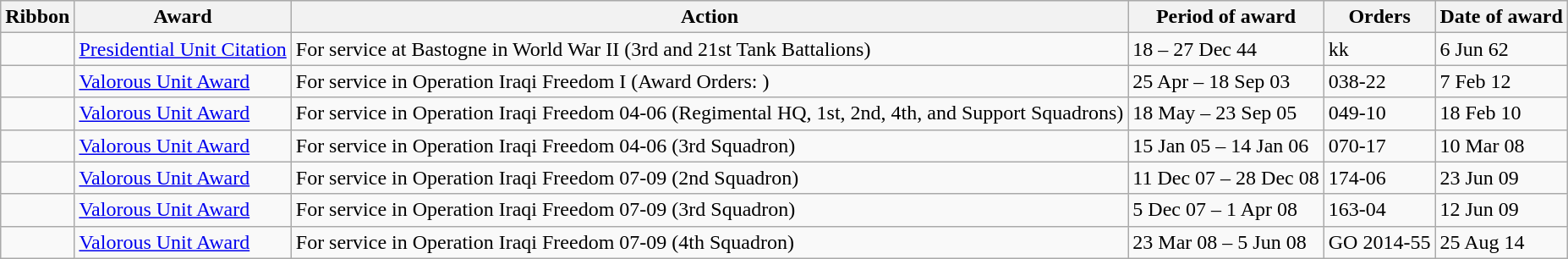<table class="wikitable">
<tr style="background:#efefef;">
<th>Ribbon</th>
<th>Award</th>
<th>Action</th>
<th>Period of award</th>
<th>Orders</th>
<th>Date of award</th>
</tr>
<tr>
<td></td>
<td><a href='#'>Presidential Unit Citation</a></td>
<td>For service at Bastogne in World War II (3rd and 21st Tank Battalions)</td>
<td>18 – 27 Dec 44</td>
<td>kk</td>
<td>6 Jun 62</td>
</tr>
<tr>
<td></td>
<td><a href='#'>Valorous Unit Award</a></td>
<td>For service in Operation Iraqi Freedom I (Award Orders:  )</td>
<td>25 Apr – 18 Sep 03</td>
<td>038-22</td>
<td>7 Feb 12</td>
</tr>
<tr>
<td></td>
<td><a href='#'>Valorous Unit Award</a></td>
<td>For service in Operation Iraqi Freedom 04-06 (Regimental HQ, 1st, 2nd, 4th, and Support Squadrons)</td>
<td>18 May – 23 Sep 05</td>
<td>049-10</td>
<td>18 Feb 10</td>
</tr>
<tr>
<td></td>
<td><a href='#'>Valorous Unit Award</a></td>
<td>For service in Operation Iraqi Freedom 04-06 (3rd Squadron)</td>
<td>15 Jan 05 – 14 Jan 06</td>
<td>070-17</td>
<td>10 Mar 08</td>
</tr>
<tr>
<td></td>
<td><a href='#'>Valorous Unit Award</a></td>
<td>For service in Operation Iraqi Freedom 07-09 (2nd Squadron)</td>
<td>11 Dec 07 – 28 Dec 08</td>
<td>174-06</td>
<td>23 Jun 09</td>
</tr>
<tr>
<td></td>
<td><a href='#'>Valorous Unit Award</a></td>
<td>For service in Operation Iraqi Freedom 07-09 (3rd Squadron)</td>
<td>5 Dec 07 – 1 Apr 08</td>
<td>163-04</td>
<td>12 Jun 09</td>
</tr>
<tr>
<td></td>
<td><a href='#'>Valorous Unit Award</a></td>
<td>For service in Operation Iraqi Freedom 07-09 (4th Squadron)</td>
<td>23 Mar 08 – 5 Jun 08</td>
<td>GO 2014-55</td>
<td>25 Aug 14</td>
</tr>
</table>
